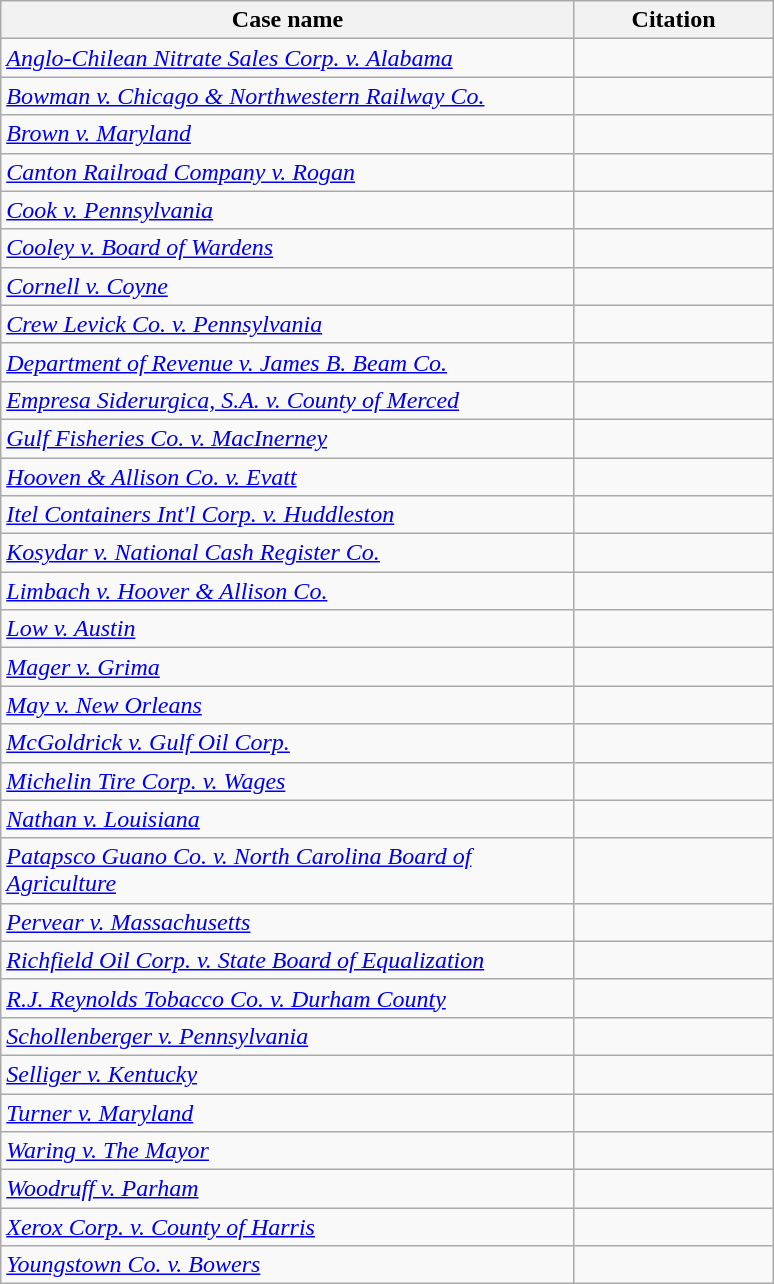<table class="wikitable sortable" border="6">
<tr>
<th width=375pt; align="center">Case name</th>
<th width=125pt; align="center">Citation</th>
</tr>
<tr>
<td><em><a href='#'>Anglo-Chilean Nitrate Sales Corp. v. Alabama</a></em></td>
<td data-sort-value="288.218"></td>
</tr>
<tr>
<td><em><a href='#'>Bowman v. Chicago & Northwestern Railway Co.</a></em></td>
<td data-sort-value="125.465"></td>
</tr>
<tr>
<td><em><a href='#'>Brown v. Maryland</a></em></td>
<td data-sort-value="025.419"></td>
</tr>
<tr>
<td><em><a href='#'>Canton Railroad Company v. Rogan</a></em></td>
<td data-sort-value="340.511"></td>
</tr>
<tr>
<td><em><a href='#'>Cook v. Pennsylvania</a></em></td>
<td data-sort-value="097.566"></td>
</tr>
<tr>
<td><em><a href='#'>Cooley v. Board of Wardens</a></em></td>
<td data-sort-value="053.299"></td>
</tr>
<tr>
<td><em><a href='#'>Cornell v. Coyne</a></em></td>
<td data-sort-value="192.418"></td>
</tr>
<tr>
<td><em><a href='#'>Crew Levick Co. v. Pennsylvania</a></em></td>
<td data-sort-value="245.292"></td>
</tr>
<tr>
<td><em><a href='#'>Department of Revenue v. James B. Beam Co.</a></em></td>
<td data-sort-value="377.341"></td>
</tr>
<tr>
<td><em><a href='#'>Empresa Siderurgica, S.A. v. County of Merced</a></em></td>
<td data-sort-value="337.154"></td>
</tr>
<tr>
<td><em><a href='#'>Gulf Fisheries Co. v. MacInerney</a></em></td>
<td data-sort-value="276.124"></td>
</tr>
<tr>
<td><em><a href='#'>Hooven & Allison Co. v. Evatt</a></em></td>
<td data-sort-value="324.652"></td>
</tr>
<tr>
<td><em><a href='#'>Itel Containers Int'l Corp. v. Huddleston</a></em></td>
<td data-sort-value="507.060"></td>
</tr>
<tr>
<td><em><a href='#'>Kosydar v. National Cash Register Co.</a></em></td>
<td data-sort-value="417.062"></td>
</tr>
<tr>
<td><em><a href='#'>Limbach v. Hoover & Allison Co.</a></em></td>
<td data-sort-value="466.353"></td>
</tr>
<tr>
<td><em><a href='#'>Low v. Austin</a></em></td>
<td data-sort-value="080.029"></td>
</tr>
<tr>
<td><em><a href='#'>Mager v. Grima</a></em></td>
<td data-sort-value="049.490"></td>
</tr>
<tr>
<td><em><a href='#'>May v. New Orleans</a></em></td>
<td data-sort-value="178.496"></td>
</tr>
<tr>
<td><em><a href='#'>McGoldrick v. Gulf Oil Corp.</a></em></td>
<td data-sort-value="309.414"></td>
</tr>
<tr>
<td><em><a href='#'>Michelin Tire Corp. v. Wages</a></em></td>
<td data-sort-value="423.276"></td>
</tr>
<tr>
<td><em><a href='#'>Nathan v. Louisiana</a></em></td>
<td data-sort-value="049.073"></td>
</tr>
<tr>
<td><em><a href='#'>Patapsco Guano Co. v. North Carolina Board of Agriculture</a></em></td>
<td data-sort-value="171.345"></td>
</tr>
<tr>
<td><em><a href='#'>Pervear v. Massachusetts</a></em></td>
<td data-sort-value="072.475"></td>
</tr>
<tr>
<td><em><a href='#'>Richfield Oil Corp. v. State Board of Equalization</a></em></td>
<td data-sort-value="329.069"></td>
</tr>
<tr>
<td><em><a href='#'>R.J. Reynolds Tobacco Co. v. Durham County</a></em></td>
<td data-sort-value="479.130"></td>
</tr>
<tr>
<td><em><a href='#'>Schollenberger v. Pennsylvania</a></em></td>
<td data-sort-value="171.001"></td>
</tr>
<tr>
<td><em><a href='#'>Selliger v. Kentucky</a></em></td>
<td data-sort-value="213.200"></td>
</tr>
<tr>
<td><em><a href='#'>Turner v. Maryland</a></em></td>
<td data-sort-value="107.038"></td>
</tr>
<tr>
<td><em><a href='#'>Waring v. The Mayor</a></em></td>
<td data-sort-value="075.110"></td>
</tr>
<tr>
<td><em><a href='#'>Woodruff v. Parham</a></em></td>
<td data-sort-value="075.123"></td>
</tr>
<tr>
<td><em><a href='#'>Xerox Corp. v. County of Harris</a></em></td>
<td data-sort-value="459.145"></td>
</tr>
<tr>
<td><em><a href='#'>Youngstown Co. v. Bowers</a></em></td>
<td data-sort-value="358.534"></td>
</tr>
</table>
